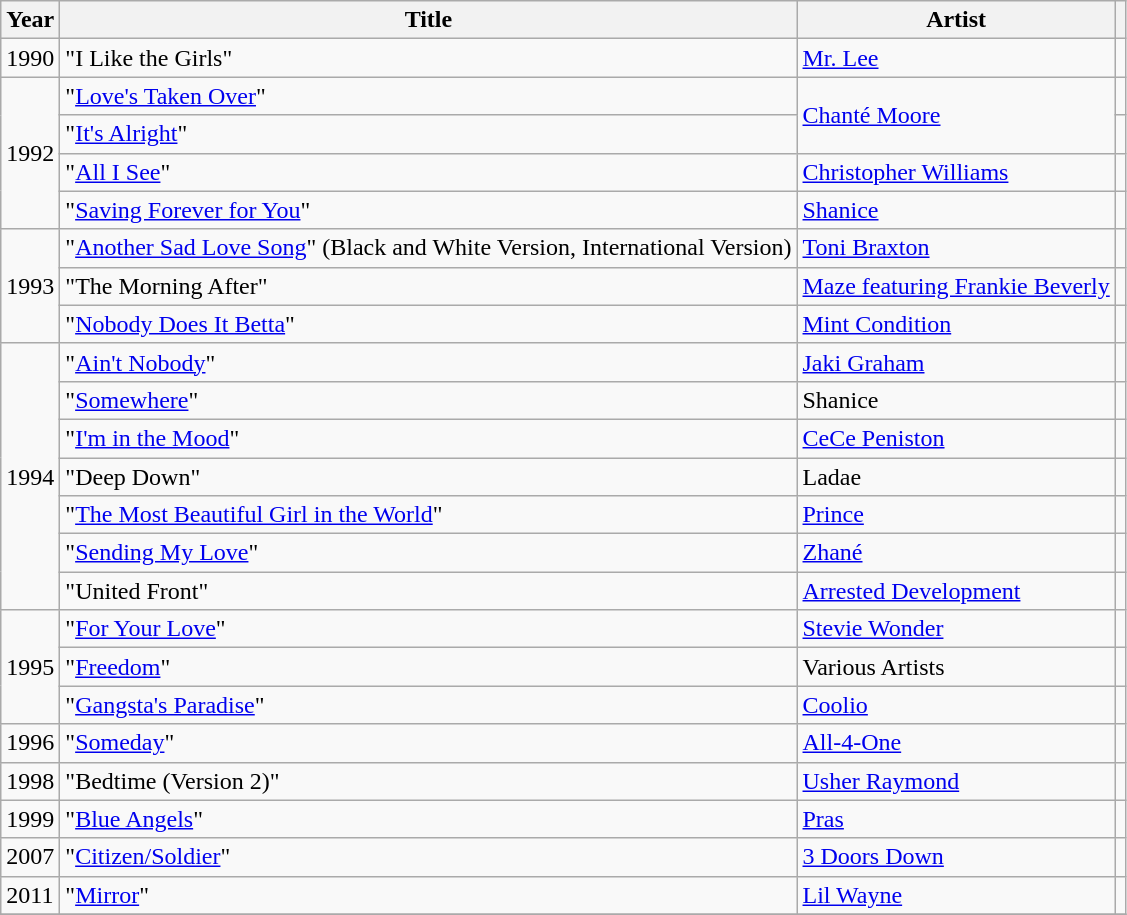<table class="wikitable plainrowheaders">
<tr>
<th>Year</th>
<th>Title</th>
<th>Artist</th>
<th></th>
</tr>
<tr>
<td>1990</td>
<td>"I Like the Girls"</td>
<td><a href='#'>Mr. Lee</a></td>
<td style="text-align:center;"></td>
</tr>
<tr>
<td rowspan=4>1992</td>
<td>"<a href='#'>Love's Taken Over</a>"</td>
<td rowspan=2><a href='#'>Chanté Moore</a></td>
<td style="text-align:center;"></td>
</tr>
<tr>
<td>"<a href='#'>It's Alright</a>"</td>
<td></td>
</tr>
<tr>
<td>"<a href='#'>All I See</a>"</td>
<td><a href='#'>Christopher Williams</a></td>
<td></td>
</tr>
<tr>
<td>"<a href='#'>Saving Forever for You</a>"</td>
<td><a href='#'>Shanice</a></td>
<td></td>
</tr>
<tr>
<td rowspan=3>1993</td>
<td>"<a href='#'>Another Sad Love Song</a>" (Black and White Version, International Version)</td>
<td><a href='#'>Toni Braxton</a></td>
<td style="text-align:center;"></td>
</tr>
<tr>
<td>"The Morning After"</td>
<td><a href='#'>Maze featuring Frankie Beverly</a></td>
<td></td>
</tr>
<tr>
<td>"<a href='#'>Nobody Does It Betta</a>"</td>
<td><a href='#'>Mint Condition</a></td>
<td style="text-align:center;"></td>
</tr>
<tr>
<td rowspan=7>1994</td>
<td>"<a href='#'>Ain't Nobody</a>"</td>
<td><a href='#'>Jaki Graham</a></td>
<td></td>
</tr>
<tr>
<td>"<a href='#'>Somewhere</a>"</td>
<td>Shanice</td>
<td></td>
</tr>
<tr>
<td>"<a href='#'>I'm in the Mood</a>"</td>
<td><a href='#'>CeCe Peniston</a></td>
<td></td>
</tr>
<tr>
<td>"Deep Down"</td>
<td>Ladae</td>
<td style="text-align:center;"></td>
</tr>
<tr>
<td>"<a href='#'>The Most Beautiful Girl in the World</a>"</td>
<td><a href='#'>Prince</a></td>
<td style="text-align:center;"></td>
</tr>
<tr>
<td>"<a href='#'>Sending My Love</a>"</td>
<td><a href='#'>Zhané</a></td>
<td style="text-align:center;"></td>
</tr>
<tr>
<td>"United Front"</td>
<td><a href='#'>Arrested Development</a></td>
<td style="text-align:center;"></td>
</tr>
<tr>
<td rowspan=3>1995</td>
<td>"<a href='#'>For Your Love</a>"</td>
<td><a href='#'>Stevie Wonder</a></td>
<td style="text-align:center;"></td>
</tr>
<tr>
<td>"<a href='#'>Freedom</a>"</td>
<td>Various Artists</td>
<td style="text-align:center;"></td>
</tr>
<tr>
<td>"<a href='#'>Gangsta's Paradise</a>"</td>
<td><a href='#'>Coolio</a></td>
<td style="text-align:center;"></td>
</tr>
<tr>
<td>1996</td>
<td>"<a href='#'>Someday</a>"</td>
<td><a href='#'>All-4-One</a></td>
<td style="text-align:center;"></td>
</tr>
<tr>
<td>1998</td>
<td>"Bedtime (Version 2)"</td>
<td><a href='#'>Usher Raymond</a></td>
<td></td>
</tr>
<tr>
<td>1999</td>
<td>"<a href='#'>Blue Angels</a>"</td>
<td><a href='#'>Pras</a></td>
<td></td>
</tr>
<tr>
<td>2007</td>
<td>"<a href='#'>Citizen/Soldier</a>"</td>
<td><a href='#'>3 Doors Down</a></td>
<td style="text-align:center;"></td>
</tr>
<tr>
<td>2011</td>
<td>"<a href='#'>Mirror</a>"</td>
<td><a href='#'>Lil Wayne</a></td>
<td style="text-align:center;"></td>
</tr>
<tr>
</tr>
</table>
